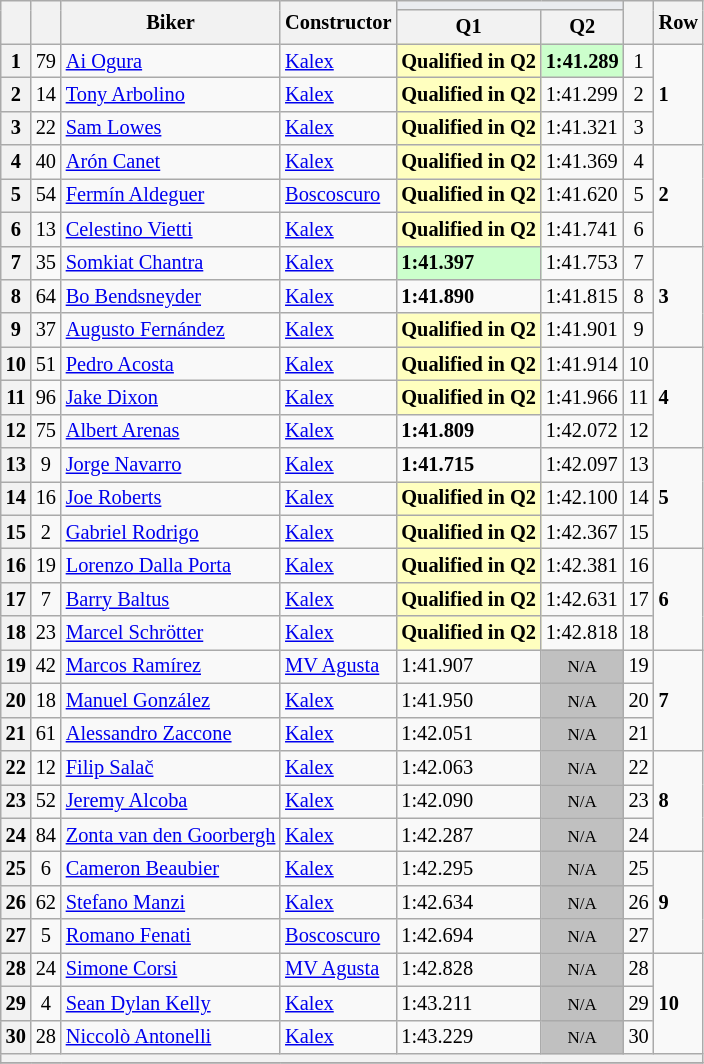<table class="wikitable sortable" style="font-size: 85%;">
<tr>
<th rowspan="2"></th>
<th rowspan="2"></th>
<th rowspan="2">Biker</th>
<th rowspan="2">Constructor</th>
<th colspan="2" style="background:#eaecf0; text-align:center;"></th>
<th rowspan="2"></th>
<th rowspan="2">Row</th>
</tr>
<tr>
<th scope="col">Q1</th>
<th scope="col">Q2</th>
</tr>
<tr>
<th scope="row">1</th>
<td align="center">79</td>
<td> <a href='#'>Ai Ogura</a></td>
<td><a href='#'>Kalex</a></td>
<td style="background:#ffffbf;"><strong>Qualified in Q2</strong></td>
<td style="background:#ccffcc;"><strong>1:41.289</strong></td>
<td align="center">1</td>
<td rowspan="3"><strong>1</strong></td>
</tr>
<tr>
<th scope="row">2</th>
<td align="center">14</td>
<td> <a href='#'>Tony Arbolino</a></td>
<td><a href='#'>Kalex</a></td>
<td style="background:#ffffbf;"><strong>Qualified in Q2</strong></td>
<td>1:41.299</td>
<td align="center">2</td>
</tr>
<tr>
<th scope="row">3</th>
<td align="center">22</td>
<td> <a href='#'>Sam Lowes</a></td>
<td><a href='#'>Kalex</a></td>
<td style="background:#ffffbf;"><strong>Qualified in Q2</strong></td>
<td>1:41.321</td>
<td align="center">3</td>
</tr>
<tr>
<th scope="row">4</th>
<td align="center">40</td>
<td> <a href='#'>Arón Canet</a></td>
<td><a href='#'>Kalex</a></td>
<td style="background:#ffffbf;"><strong>Qualified in Q2</strong></td>
<td>1:41.369</td>
<td align="center">4</td>
<td rowspan="3"><strong>2</strong></td>
</tr>
<tr>
<th scope="row">5</th>
<td align="center">54</td>
<td> <a href='#'>Fermín Aldeguer</a></td>
<td><a href='#'>Boscoscuro</a></td>
<td style="background:#ffffbf;"><strong>Qualified in Q2</strong></td>
<td>1:41.620</td>
<td align="center">5</td>
</tr>
<tr>
<th scope="row">6</th>
<td align="center">13</td>
<td> <a href='#'>Celestino Vietti</a></td>
<td><a href='#'>Kalex</a></td>
<td style="background:#ffffbf;"><strong>Qualified in Q2</strong></td>
<td>1:41.741</td>
<td align="center">6</td>
</tr>
<tr>
<th scope="row">7</th>
<td align="center">35</td>
<td> <a href='#'>Somkiat Chantra</a></td>
<td><a href='#'>Kalex</a></td>
<td style="background:#ccffcc;"><strong>1:41.397</strong></td>
<td>1:41.753</td>
<td align="center">7</td>
<td rowspan="3"><strong>3</strong></td>
</tr>
<tr>
<th scope="row">8</th>
<td align="center">64</td>
<td> <a href='#'>Bo Bendsneyder</a></td>
<td><a href='#'>Kalex</a></td>
<td><strong>1:41.890</strong></td>
<td>1:41.815</td>
<td align="center">8</td>
</tr>
<tr>
<th scope="row">9</th>
<td align="center">37</td>
<td> <a href='#'>Augusto Fernández</a></td>
<td><a href='#'>Kalex</a></td>
<td style="background:#ffffbf;"><strong>Qualified in Q2</strong></td>
<td>1:41.901</td>
<td align="center">9</td>
</tr>
<tr>
<th scope="row">10</th>
<td align="center">51</td>
<td> <a href='#'>Pedro Acosta</a></td>
<td><a href='#'>Kalex</a></td>
<td style="background:#ffffbf;"><strong>Qualified in Q2</strong></td>
<td>1:41.914</td>
<td align="center">10</td>
<td rowspan="3"><strong>4</strong></td>
</tr>
<tr>
<th scope="row">11</th>
<td align="center">96</td>
<td> <a href='#'>Jake Dixon</a></td>
<td><a href='#'>Kalex</a></td>
<td style="background:#ffffbf;"><strong>Qualified in Q2</strong></td>
<td>1:41.966</td>
<td align="center">11</td>
</tr>
<tr>
<th scope="row">12</th>
<td align="center">75</td>
<td> <a href='#'>Albert Arenas</a></td>
<td><a href='#'>Kalex</a></td>
<td><strong>1:41.809</strong></td>
<td>1:42.072</td>
<td align="center">12</td>
</tr>
<tr>
<th scope="row">13</th>
<td align="center">9</td>
<td> <a href='#'>Jorge Navarro</a></td>
<td><a href='#'>Kalex</a></td>
<td><strong>1:41.715</strong></td>
<td>1:42.097</td>
<td align="center">13</td>
<td rowspan="3"><strong>5</strong></td>
</tr>
<tr>
<th scope="row">14</th>
<td align="center">16</td>
<td> <a href='#'>Joe Roberts</a></td>
<td><a href='#'>Kalex</a></td>
<td style="background:#ffffbf;"><strong>Qualified in Q2</strong></td>
<td>1:42.100</td>
<td align="center">14</td>
</tr>
<tr>
<th scope="row">15</th>
<td align="center">2</td>
<td> <a href='#'>Gabriel Rodrigo</a></td>
<td><a href='#'>Kalex</a></td>
<td style="background:#ffffbf;"><strong>Qualified in Q2</strong></td>
<td>1:42.367</td>
<td align="center">15</td>
</tr>
<tr>
<th scope="row">16</th>
<td align="center">19</td>
<td> <a href='#'>Lorenzo Dalla Porta</a></td>
<td><a href='#'>Kalex</a></td>
<td style="background:#ffffbf;"><strong>Qualified in Q2</strong></td>
<td>1:42.381</td>
<td align="center">16</td>
<td rowspan="3"><strong>6</strong></td>
</tr>
<tr>
<th scope="row">17</th>
<td align="center">7</td>
<td> <a href='#'>Barry Baltus</a></td>
<td><a href='#'>Kalex</a></td>
<td style="background:#ffffbf;"><strong>Qualified in Q2</strong></td>
<td>1:42.631</td>
<td align="center">17</td>
</tr>
<tr>
<th scope="row">18</th>
<td align="center">23</td>
<td> <a href='#'>Marcel Schrötter</a></td>
<td><a href='#'>Kalex</a></td>
<td style="background:#ffffbf;"><strong>Qualified in Q2</strong></td>
<td>1:42.818</td>
<td align="center">18</td>
</tr>
<tr>
<th scope="row">19</th>
<td align="center">42</td>
<td> <a href='#'>Marcos Ramírez</a></td>
<td><a href='#'>MV Agusta</a></td>
<td>1:41.907</td>
<td style="background: silver" align="center" data-sort-value="19"><small>N/A</small></td>
<td align="center">19</td>
<td rowspan="3"><strong>7</strong></td>
</tr>
<tr>
<th scope="row">20</th>
<td align="center">18</td>
<td> <a href='#'>Manuel González</a></td>
<td><a href='#'>Kalex</a></td>
<td>1:41.950</td>
<td style="background: silver" align="center" data-sort-value="20"><small>N/A</small></td>
<td align="center">20</td>
</tr>
<tr>
<th scope="row">21</th>
<td align="center">61</td>
<td> <a href='#'>Alessandro Zaccone</a></td>
<td><a href='#'>Kalex</a></td>
<td>1:42.051</td>
<td style="background: silver" align="center" data-sort-value="21"><small>N/A</small></td>
<td align="center">21</td>
</tr>
<tr>
<th scope="row">22</th>
<td align="center">12</td>
<td> <a href='#'>Filip Salač</a></td>
<td><a href='#'>Kalex</a></td>
<td>1:42.063</td>
<td style="background: silver" align="center" data-sort-value="22"><small>N/A</small></td>
<td align="center">22</td>
<td rowspan="3"><strong>8</strong></td>
</tr>
<tr>
<th scope="row">23</th>
<td align="center">52</td>
<td> <a href='#'>Jeremy Alcoba</a></td>
<td><a href='#'>Kalex</a></td>
<td>1:42.090</td>
<td style="background: silver" align="center" data-sort-value="23"><small>N/A</small></td>
<td align="center">23</td>
</tr>
<tr>
<th scope="row">24</th>
<td align="center">84</td>
<td> <a href='#'>Zonta van den Goorbergh</a></td>
<td><a href='#'>Kalex</a></td>
<td>1:42.287</td>
<td style="background: silver" align="center" data-sort-value="24"><small>N/A</small></td>
<td align="center">24</td>
</tr>
<tr>
<th scope="row">25</th>
<td align="center">6</td>
<td> <a href='#'>Cameron Beaubier</a></td>
<td><a href='#'>Kalex</a></td>
<td>1:42.295</td>
<td style="background: silver" align="center" data-sort-value="25"><small>N/A</small></td>
<td align="center">25</td>
<td rowspan="3"><strong>9</strong></td>
</tr>
<tr>
<th scope="row">26</th>
<td align="center">62</td>
<td> <a href='#'>Stefano Manzi</a></td>
<td><a href='#'>Kalex</a></td>
<td>1:42.634</td>
<td style="background: silver" align="center" data-sort-value="26"><small>N/A</small></td>
<td align="center">26</td>
</tr>
<tr>
<th scope="row">27</th>
<td align="center">5</td>
<td> <a href='#'>Romano Fenati</a></td>
<td><a href='#'>Boscoscuro</a></td>
<td>1:42.694</td>
<td style="background: silver" align="center" data-sort-value="27"><small>N/A</small></td>
<td align="center">27</td>
</tr>
<tr>
<th scope="row">28</th>
<td align="center">24</td>
<td> <a href='#'>Simone Corsi</a></td>
<td><a href='#'>MV Agusta</a></td>
<td>1:42.828</td>
<td style="background: silver" align="center" data-sort-value="28"><small>N/A</small></td>
<td align="center">28</td>
<td rowspan="3"><strong>10</strong></td>
</tr>
<tr>
<th scope="row">29</th>
<td align="center">4</td>
<td> <a href='#'>Sean Dylan Kelly</a></td>
<td><a href='#'>Kalex</a></td>
<td>1:43.211</td>
<td style="background: silver" align="center" data-sort-value="29"><small>N/A</small></td>
<td align="center">29</td>
</tr>
<tr>
<th scope="row">30</th>
<td align="center">28</td>
<td> <a href='#'>Niccolò Antonelli</a></td>
<td><a href='#'>Kalex</a></td>
<td>1:43.229</td>
<td style="background: silver" align="center" data-sort-value="30"><small>N/A</small></td>
<td align="center">30</td>
</tr>
<tr>
<th colspan="8"></th>
</tr>
<tr>
</tr>
</table>
